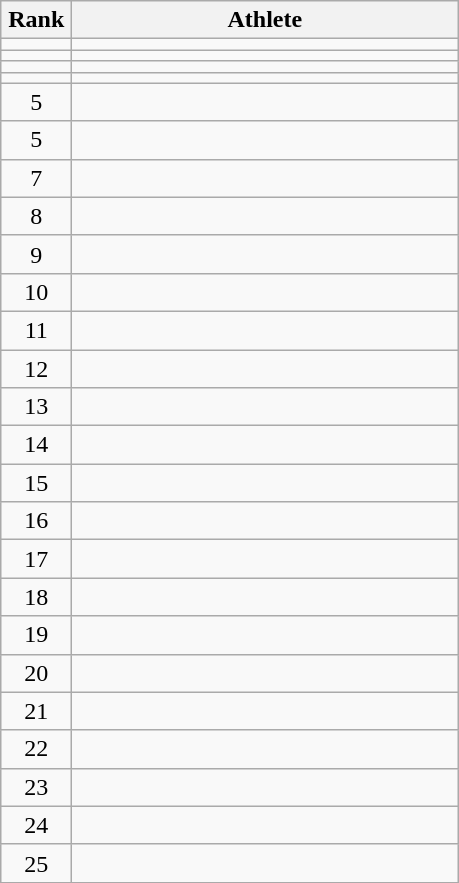<table class="wikitable" style="text-align: center;">
<tr>
<th width=40>Rank</th>
<th width=250>Athlete</th>
</tr>
<tr>
<td></td>
<td align="left"></td>
</tr>
<tr>
<td></td>
<td align="left"></td>
</tr>
<tr>
<td></td>
<td align="left"></td>
</tr>
<tr>
<td></td>
<td align="left"></td>
</tr>
<tr>
<td>5</td>
<td align="left"></td>
</tr>
<tr>
<td>5</td>
<td align="left"></td>
</tr>
<tr>
<td>7</td>
<td align="left"></td>
</tr>
<tr>
<td>8</td>
<td align="left"></td>
</tr>
<tr>
<td>9</td>
<td align="left"></td>
</tr>
<tr>
<td>10</td>
<td align="left"></td>
</tr>
<tr>
<td>11</td>
<td align="left"></td>
</tr>
<tr>
<td>12</td>
<td align="left"></td>
</tr>
<tr>
<td>13</td>
<td align="left"></td>
</tr>
<tr>
<td>14</td>
<td align="left"></td>
</tr>
<tr>
<td>15</td>
<td align="left"></td>
</tr>
<tr>
<td>16</td>
<td align="left"></td>
</tr>
<tr>
<td>17</td>
<td align="left"></td>
</tr>
<tr>
<td>18</td>
<td align="left"></td>
</tr>
<tr>
<td>19</td>
<td align="left"></td>
</tr>
<tr>
<td>20</td>
<td align="left"></td>
</tr>
<tr>
<td>21</td>
<td align="left"></td>
</tr>
<tr>
<td>22</td>
<td align="left"></td>
</tr>
<tr>
<td>23</td>
<td align="left"></td>
</tr>
<tr>
<td>24</td>
<td align="left"></td>
</tr>
<tr>
<td>25</td>
<td align="left"></td>
</tr>
</table>
